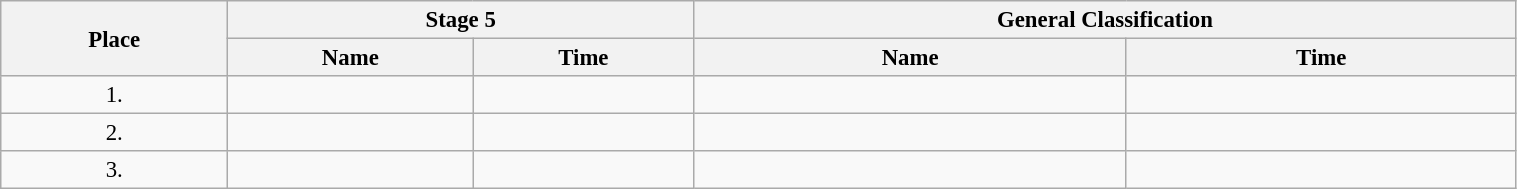<table class=wikitable style="font-size:95%" width="80%">
<tr>
<th rowspan="2">Place</th>
<th colspan="2">Stage 5</th>
<th colspan="2">General Classification</th>
</tr>
<tr>
<th>Name</th>
<th>Time</th>
<th>Name</th>
<th>Time</th>
</tr>
<tr>
<td align="center">1.</td>
<td></td>
<td></td>
<td></td>
<td></td>
</tr>
<tr>
<td align="center">2.</td>
<td></td>
<td></td>
<td></td>
<td></td>
</tr>
<tr>
<td align="center">3.</td>
<td></td>
<td></td>
<td></td>
<td></td>
</tr>
</table>
